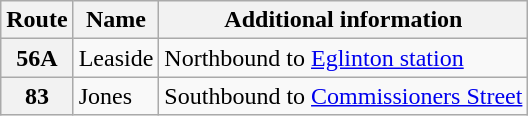<table class="wikitable">
<tr>
<th>Route</th>
<th>Name</th>
<th>Additional information</th>
</tr>
<tr>
<th>56A</th>
<td>Leaside</td>
<td>Northbound to <a href='#'>Eglinton station</a></td>
</tr>
<tr>
<th>83</th>
<td>Jones</td>
<td>Southbound to <a href='#'>Commissioners Street</a></td>
</tr>
</table>
